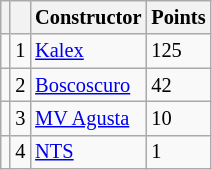<table class="wikitable" style="font-size: 85%;">
<tr>
<th></th>
<th></th>
<th>Constructor</th>
<th>Points</th>
</tr>
<tr>
<td></td>
<td align=center>1</td>
<td> <a href='#'>Kalex</a></td>
<td align=left>125</td>
</tr>
<tr>
<td></td>
<td align=center>2</td>
<td> <a href='#'>Boscoscuro</a></td>
<td align=left>42</td>
</tr>
<tr>
<td></td>
<td align=center>3</td>
<td> <a href='#'>MV Agusta</a></td>
<td align=left>10</td>
</tr>
<tr>
<td></td>
<td align=center>4</td>
<td> <a href='#'>NTS</a></td>
<td align=left>1</td>
</tr>
</table>
